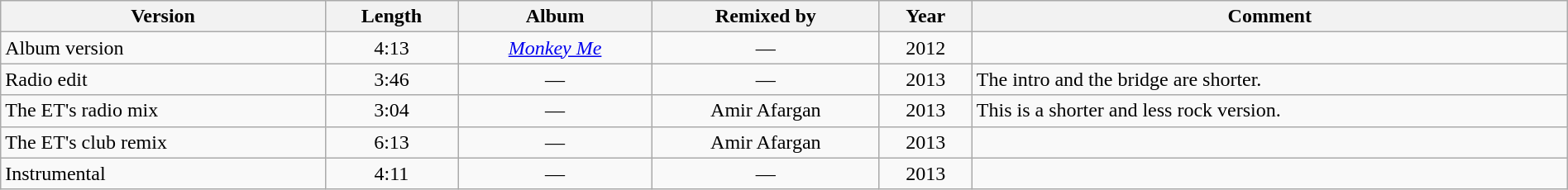<table class="wikitable sortable" style="width:100%;">
<tr>
<th>Version</th>
<th>Length</th>
<th>Album</th>
<th>Remixed by</th>
<th>Year</th>
<th>Comment</th>
</tr>
<tr>
<td>Album version</td>
<td style="text-align:center;">4:13</td>
<td style="text-align:center;"><em><a href='#'>Monkey Me</a></em></td>
<td style="text-align:center;">—</td>
<td style="text-align:center;">2012</td>
<td><small></small></td>
</tr>
<tr>
<td>Radio edit</td>
<td style="text-align:center;">3:46</td>
<td style="text-align:center;">—</td>
<td style="text-align:center;">—</td>
<td style="text-align:center;">2013</td>
<td>The intro and the bridge are shorter.</td>
</tr>
<tr>
<td>The ET's radio mix</td>
<td style="text-align:center;">3:04</td>
<td style="text-align:center;">—</td>
<td style="text-align:center;">Amir Afargan</td>
<td style="text-align:center;">2013</td>
<td>This is a shorter and less rock version.</td>
</tr>
<tr>
<td>The ET's club remix</td>
<td style="text-align:center;">6:13</td>
<td style="text-align:center;">—</td>
<td style="text-align:center;">Amir Afargan</td>
<td style="text-align:center;">2013</td>
<td></td>
</tr>
<tr>
<td>Instrumental</td>
<td style="text-align:center;">4:11</td>
<td style="text-align:center;">—</td>
<td style="text-align:center;">—</td>
<td style="text-align:center;">2013</td>
<td></td>
</tr>
</table>
